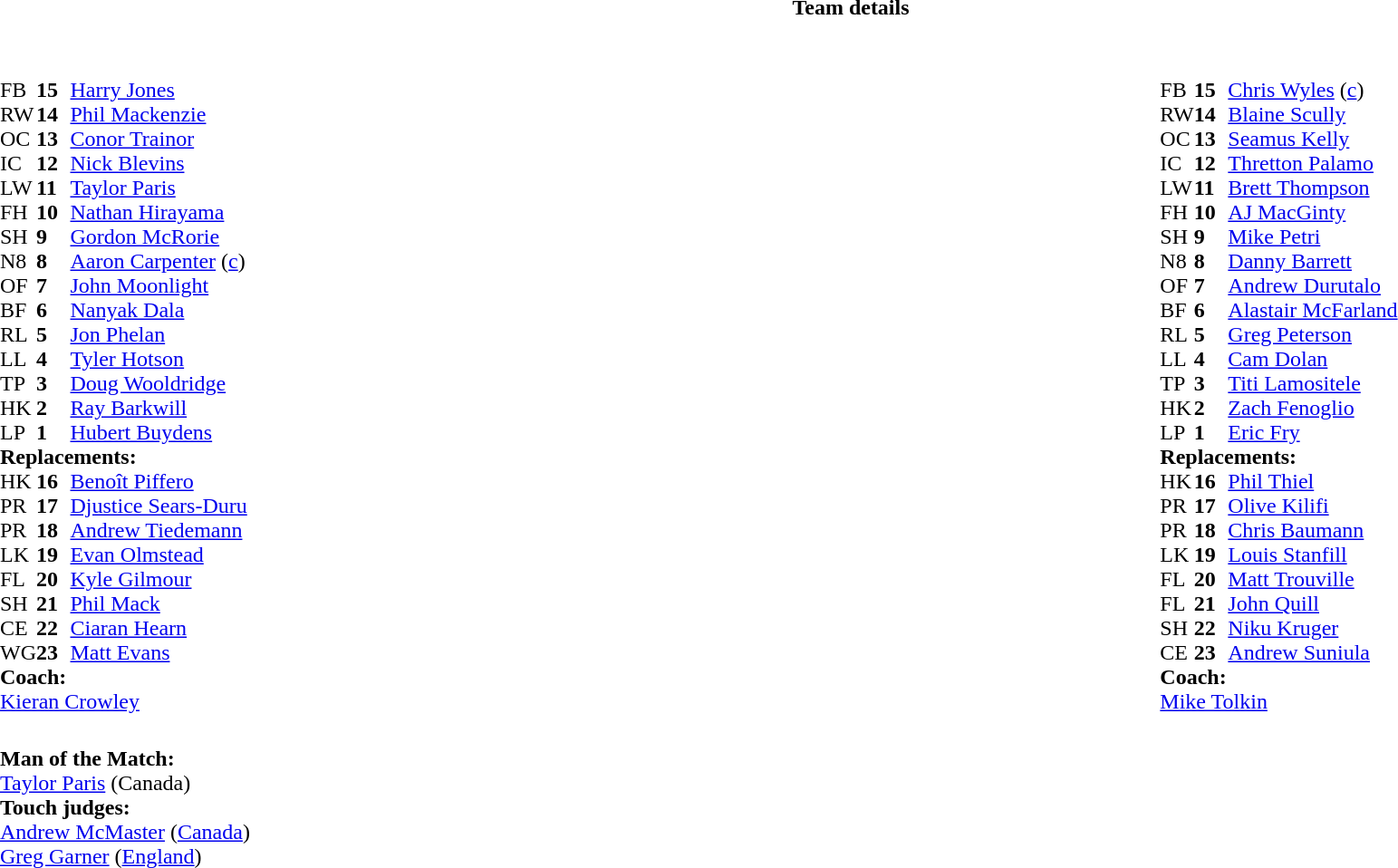<table border="0" width="100%" class="collapsible collapsed">
<tr>
<th>Team details</th>
</tr>
<tr>
<td><br><table style="width:100%;">
<tr>
<td style="vertical-align:top; width:50%"><br><table cellspacing="0" cellpadding="0">
<tr>
<th width="25"></th>
<th width="25"></th>
</tr>
<tr>
<td>FB</td>
<td><strong>15</strong></td>
<td><a href='#'>Harry Jones</a></td>
</tr>
<tr>
<td>RW</td>
<td><strong>14</strong></td>
<td><a href='#'>Phil Mackenzie</a></td>
<td></td>
<td></td>
</tr>
<tr>
<td>OC</td>
<td><strong>13</strong></td>
<td><a href='#'>Conor Trainor</a></td>
<td></td>
<td></td>
</tr>
<tr>
<td>IC</td>
<td><strong>12</strong></td>
<td><a href='#'>Nick Blevins</a></td>
</tr>
<tr>
<td>LW</td>
<td><strong>11</strong></td>
<td><a href='#'>Taylor Paris</a></td>
</tr>
<tr>
<td>FH</td>
<td><strong>10</strong></td>
<td><a href='#'>Nathan Hirayama</a></td>
</tr>
<tr>
<td>SH</td>
<td><strong>9</strong></td>
<td><a href='#'>Gordon McRorie</a></td>
<td></td>
<td></td>
</tr>
<tr>
<td>N8</td>
<td><strong>8</strong></td>
<td><a href='#'>Aaron Carpenter</a> (<a href='#'>c</a>)</td>
</tr>
<tr>
<td>OF</td>
<td><strong>7</strong></td>
<td><a href='#'>John Moonlight</a></td>
</tr>
<tr>
<td>BF</td>
<td><strong>6</strong></td>
<td><a href='#'>Nanyak Dala</a></td>
<td></td>
<td></td>
</tr>
<tr>
<td>RL</td>
<td><strong>5</strong></td>
<td><a href='#'>Jon Phelan</a></td>
<td></td>
<td></td>
</tr>
<tr>
<td>LL</td>
<td><strong>4</strong></td>
<td><a href='#'>Tyler Hotson</a></td>
</tr>
<tr>
<td>TP</td>
<td><strong>3</strong></td>
<td><a href='#'>Doug Wooldridge</a></td>
<td></td>
<td></td>
</tr>
<tr>
<td>HK</td>
<td><strong>2</strong></td>
<td><a href='#'>Ray Barkwill</a></td>
<td></td>
<td></td>
<td></td>
<td></td>
</tr>
<tr>
<td>LP</td>
<td><strong>1</strong></td>
<td><a href='#'>Hubert Buydens</a></td>
<td></td>
<td></td>
</tr>
<tr>
<td colspan=3><strong>Replacements:</strong></td>
</tr>
<tr>
<td>HK</td>
<td><strong>16</strong></td>
<td><a href='#'>Benoît Piffero</a></td>
<td></td>
<td></td>
<td></td>
<td></td>
</tr>
<tr>
<td>PR</td>
<td><strong>17</strong></td>
<td><a href='#'>Djustice Sears-Duru</a></td>
<td></td>
<td></td>
</tr>
<tr>
<td>PR</td>
<td><strong>18</strong></td>
<td><a href='#'>Andrew Tiedemann</a></td>
<td></td>
<td></td>
</tr>
<tr>
<td>LK</td>
<td><strong>19</strong></td>
<td><a href='#'>Evan Olmstead</a></td>
<td></td>
<td></td>
</tr>
<tr>
<td>FL</td>
<td><strong>20</strong></td>
<td><a href='#'>Kyle Gilmour</a></td>
<td></td>
<td></td>
</tr>
<tr>
<td>SH</td>
<td><strong>21</strong></td>
<td><a href='#'>Phil Mack</a></td>
<td></td>
<td></td>
</tr>
<tr>
<td>CE</td>
<td><strong>22</strong></td>
<td><a href='#'>Ciaran Hearn</a></td>
<td></td>
<td></td>
</tr>
<tr>
<td>WG</td>
<td><strong>23</strong></td>
<td><a href='#'>Matt Evans</a></td>
<td></td>
<td></td>
</tr>
<tr>
<td colspan=3><strong>Coach:</strong></td>
</tr>
<tr>
<td colspan="4"> <a href='#'>Kieran Crowley</a></td>
</tr>
</table>
</td>
<td valign="top"></td>
<td style="vertical-align:top; width:50%"><br><table cellspacing="0" cellpadding="0" style="margin:auto">
<tr>
<th width="25"></th>
<th width="25"></th>
</tr>
<tr>
<td>FB</td>
<td><strong>15</strong></td>
<td><a href='#'>Chris Wyles</a> (<a href='#'>c</a>)</td>
</tr>
<tr>
<td>RW</td>
<td><strong>14</strong></td>
<td><a href='#'>Blaine Scully</a></td>
</tr>
<tr>
<td>OC</td>
<td><strong>13</strong></td>
<td><a href='#'>Seamus Kelly</a></td>
</tr>
<tr>
<td>IC</td>
<td><strong>12</strong></td>
<td><a href='#'>Thretton Palamo</a></td>
<td></td>
<td></td>
</tr>
<tr>
<td>LW</td>
<td><strong>11</strong></td>
<td><a href='#'>Brett Thompson</a></td>
</tr>
<tr>
<td>FH</td>
<td><strong>10</strong></td>
<td><a href='#'>AJ MacGinty</a></td>
</tr>
<tr>
<td>SH</td>
<td><strong>9</strong></td>
<td><a href='#'>Mike Petri</a></td>
<td></td>
<td></td>
</tr>
<tr>
<td>N8</td>
<td><strong>8</strong></td>
<td><a href='#'>Danny Barrett</a></td>
<td></td>
<td></td>
</tr>
<tr>
<td>OF</td>
<td><strong>7</strong></td>
<td><a href='#'>Andrew Durutalo</a></td>
</tr>
<tr>
<td>BF</td>
<td><strong>6</strong></td>
<td><a href='#'>Alastair McFarland</a></td>
<td></td>
<td></td>
</tr>
<tr>
<td>RL</td>
<td><strong>5</strong></td>
<td><a href='#'>Greg Peterson</a></td>
<td></td>
<td></td>
</tr>
<tr>
<td>LL</td>
<td><strong>4</strong></td>
<td><a href='#'>Cam Dolan</a></td>
</tr>
<tr>
<td>TP</td>
<td><strong>3</strong></td>
<td><a href='#'>Titi Lamositele</a></td>
<td></td>
<td></td>
</tr>
<tr>
<td>HK</td>
<td><strong>2</strong></td>
<td><a href='#'>Zach Fenoglio</a></td>
<td></td>
<td></td>
</tr>
<tr>
<td>LP</td>
<td><strong>1</strong></td>
<td><a href='#'>Eric Fry</a></td>
<td></td>
<td></td>
</tr>
<tr>
<td colspan=3><strong>Replacements:</strong></td>
</tr>
<tr>
<td>HK</td>
<td><strong>16</strong></td>
<td><a href='#'>Phil Thiel</a></td>
<td></td>
<td></td>
</tr>
<tr>
<td>PR</td>
<td><strong>17</strong></td>
<td><a href='#'>Olive Kilifi</a></td>
<td></td>
<td></td>
</tr>
<tr>
<td>PR</td>
<td><strong>18</strong></td>
<td><a href='#'>Chris Baumann</a></td>
<td></td>
<td></td>
</tr>
<tr>
<td>LK</td>
<td><strong>19</strong></td>
<td><a href='#'>Louis Stanfill</a></td>
<td></td>
<td></td>
</tr>
<tr>
<td>FL</td>
<td><strong>20</strong></td>
<td><a href='#'>Matt Trouville</a></td>
<td></td>
<td></td>
</tr>
<tr>
<td>FL</td>
<td><strong>21</strong></td>
<td><a href='#'>John Quill</a></td>
<td></td>
<td></td>
</tr>
<tr>
<td>SH</td>
<td><strong>22</strong></td>
<td><a href='#'>Niku Kruger</a></td>
<td></td>
<td></td>
</tr>
<tr>
<td>CE</td>
<td><strong>23</strong></td>
<td><a href='#'>Andrew Suniula</a></td>
<td></td>
<td></td>
</tr>
<tr>
<td colspan=3><strong>Coach:</strong></td>
</tr>
<tr>
<td colspan="4"> <a href='#'>Mike Tolkin</a></td>
</tr>
</table>
</td>
</tr>
</table>
<table style="width:100%">
<tr>
<td><br><strong>Man of the Match:</strong>
<br><a href='#'>Taylor Paris</a> (Canada)<br><strong>Touch judges:</strong>
<br><a href='#'>Andrew McMaster</a> (<a href='#'>Canada</a>)
<br><a href='#'>Greg Garner</a> (<a href='#'>England</a>)</td>
</tr>
</table>
</td>
</tr>
</table>
